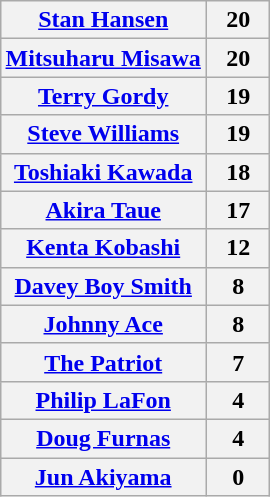<table class="wikitable" style="margin: 1em auto 1em auto;text-align:center">
<tr>
<th><a href='#'>Stan Hansen</a></th>
<th style="width:35px">20</th>
</tr>
<tr>
<th><a href='#'>Mitsuharu Misawa</a></th>
<th>20</th>
</tr>
<tr>
<th><a href='#'>Terry Gordy</a></th>
<th>19</th>
</tr>
<tr>
<th><a href='#'>Steve Williams</a></th>
<th>19</th>
</tr>
<tr>
<th><a href='#'>Toshiaki Kawada</a></th>
<th>18</th>
</tr>
<tr>
<th><a href='#'>Akira Taue</a></th>
<th>17</th>
</tr>
<tr>
<th><a href='#'>Kenta Kobashi</a></th>
<th>12</th>
</tr>
<tr>
<th><a href='#'>Davey Boy Smith</a></th>
<th>8</th>
</tr>
<tr>
<th><a href='#'>Johnny Ace</a></th>
<th>8</th>
</tr>
<tr>
<th><a href='#'>The Patriot</a></th>
<th>7</th>
</tr>
<tr>
<th><a href='#'>Philip LaFon</a></th>
<th>4</th>
</tr>
<tr>
<th><a href='#'>Doug Furnas</a></th>
<th>4</th>
</tr>
<tr>
<th><a href='#'>Jun Akiyama</a></th>
<th>0</th>
</tr>
</table>
